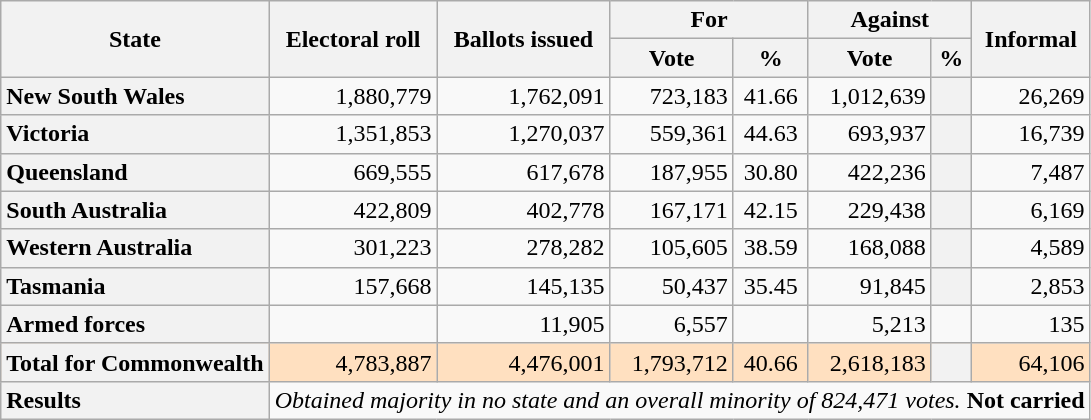<table class="wikitable">
<tr align=center>
<th rowspan="2">State</th>
<th rowspan="2">Electoral roll</th>
<th rowspan="2">Ballots issued</th>
<th align=center colspan="2">For</th>
<th align=center colspan="2">Against</th>
<th align=center rowspan="2">Informal</th>
</tr>
<tr>
<th align=center>Vote</th>
<th align=center>%</th>
<th align=center>Vote</th>
<th align=center>%</th>
</tr>
<tr align="right">
<th style="text-align:left;">New South Wales</th>
<td>1,880,779</td>
<td>1,762,091</td>
<td>723,183</td>
<td align="center">41.66</td>
<td>1,012,639</td>
<th></th>
<td>26,269</td>
</tr>
<tr align="right">
<th style="text-align:left;">Victoria</th>
<td>1,351,853</td>
<td>1,270,037</td>
<td>559,361</td>
<td align="center">44.63</td>
<td>693,937</td>
<th></th>
<td>16,739</td>
</tr>
<tr align="right">
<th style="text-align:left;">Queensland</th>
<td>669,555</td>
<td>617,678</td>
<td>187,955</td>
<td align="center">30.80</td>
<td>422,236</td>
<th></th>
<td>7,487</td>
</tr>
<tr align="right">
<th style="text-align:left;">South Australia</th>
<td>422,809</td>
<td>402,778</td>
<td>167,171</td>
<td align="center">42.15</td>
<td>229,438</td>
<th></th>
<td>6,169</td>
</tr>
<tr align="right">
<th style="text-align:left;">Western Australia</th>
<td>301,223</td>
<td>278,282</td>
<td>105,605</td>
<td align="center">38.59</td>
<td>168,088</td>
<th></th>
<td>4,589</td>
</tr>
<tr align="right">
<th style="text-align:left;">Tasmania</th>
<td>157,668</td>
<td>145,135</td>
<td>50,437</td>
<td align="center">35.45</td>
<td>91,845</td>
<th></th>
<td>2,853</td>
</tr>
<tr align="right">
<th style="text-align:left;">Armed forces</th>
<td> </td>
<td>11,905</td>
<td>6,557</td>
<td> </td>
<td>5,213</td>
<td> </td>
<td>135</td>
</tr>
<tr bgcolor="#FFE0C0" align="right">
<th style="text-align:left">Total for Commonwealth</th>
<td>4,783,887</td>
<td>4,476,001</td>
<td>1,793,712</td>
<td align="center">40.66</td>
<td>2,618,183</td>
<th></th>
<td>64,106</td>
</tr>
<tr>
<th style="text-align:left;">Results</th>
<td colSpan="8"><em>Obtained majority in no state and an overall minority of 824,471 votes.</em> <strong>Not carried</strong></td>
</tr>
</table>
